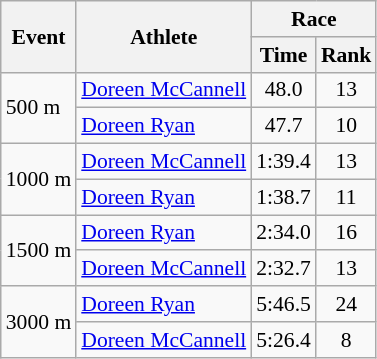<table class="wikitable" border="1" style="font-size:90%">
<tr>
<th rowspan=2>Event</th>
<th rowspan=2>Athlete</th>
<th colspan=2>Race</th>
</tr>
<tr>
<th>Time</th>
<th>Rank</th>
</tr>
<tr>
<td rowspan=2>500 m</td>
<td><a href='#'>Doreen McCannell</a></td>
<td align=center>48.0</td>
<td align=center>13</td>
</tr>
<tr>
<td><a href='#'>Doreen Ryan</a></td>
<td align=center>47.7</td>
<td align=center>10</td>
</tr>
<tr>
<td rowspan=2>1000 m</td>
<td><a href='#'>Doreen McCannell</a></td>
<td align=center>1:39.4</td>
<td align=center>13</td>
</tr>
<tr>
<td><a href='#'>Doreen Ryan</a></td>
<td align=center>1:38.7</td>
<td align=center>11</td>
</tr>
<tr>
<td rowspan=2>1500 m</td>
<td><a href='#'>Doreen Ryan</a></td>
<td align=center>2:34.0</td>
<td align=center>16</td>
</tr>
<tr>
<td><a href='#'>Doreen McCannell</a></td>
<td align=center>2:32.7</td>
<td align=center>13</td>
</tr>
<tr>
<td rowspan=2>3000 m</td>
<td><a href='#'>Doreen Ryan</a></td>
<td align=center>5:46.5</td>
<td align=center>24</td>
</tr>
<tr>
<td><a href='#'>Doreen McCannell</a></td>
<td align=center>5:26.4</td>
<td align=center>8</td>
</tr>
</table>
